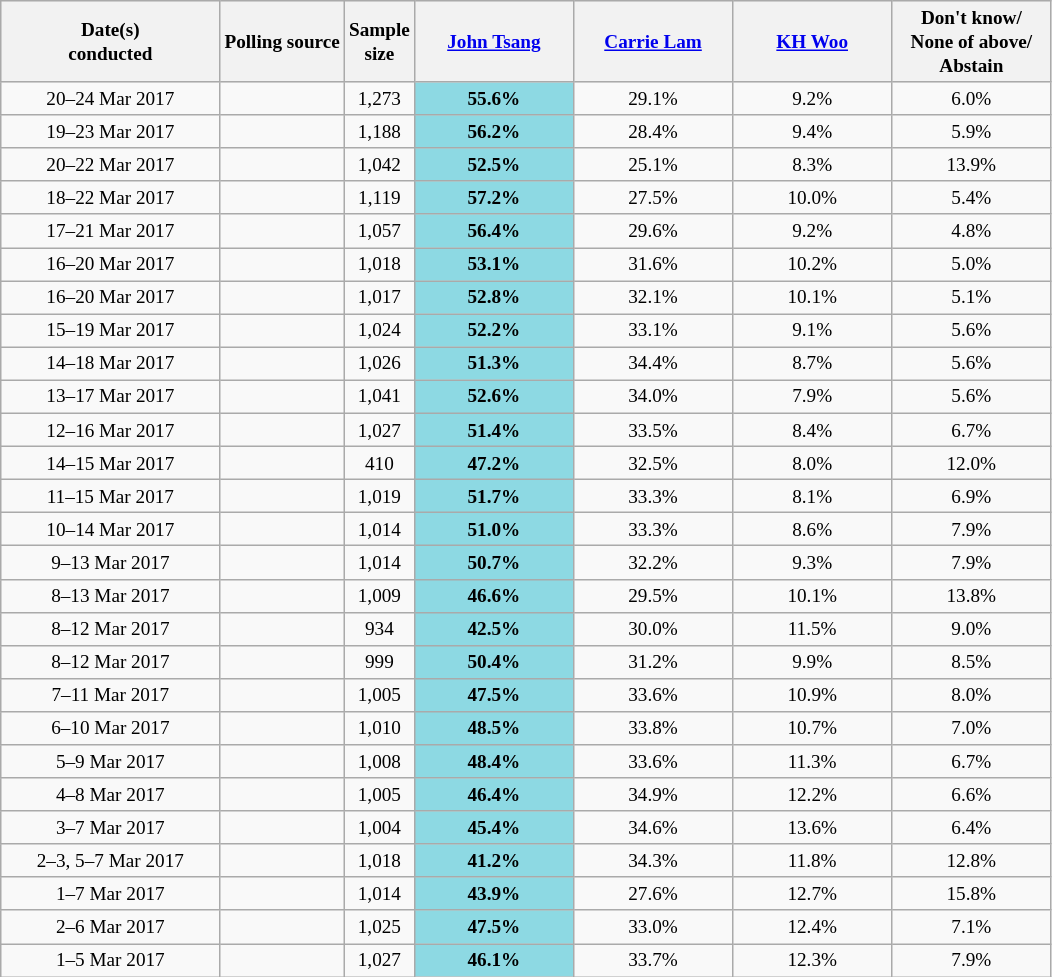<table class="wikitable collapsible" style="text-align:center; font-size:80%; line-height:16px; margin-bottom:0; font-family:Verdana;">
<tr style="height:42px; background:#e9e9e9;">
<th width=140px>Date(s)<br>conducted</th>
<th>Polling source</th>
<th>Sample<br>size</th>
<th width=100px><a href='#'>John Tsang</a></th>
<th width=100px><a href='#'>Carrie Lam</a></th>
<th width=100px><a href='#'>KH Woo</a></th>
<th width=100px>Don't know/<br>None of above/<br>Abstain</th>
</tr>
<tr>
<td>20–24 Mar 2017</td>
<td></td>
<td>1,273</td>
<td bgcolor=#8dd9e3><strong>55.6%</strong></td>
<td>29.1%</td>
<td>9.2%</td>
<td>6.0%</td>
</tr>
<tr>
<td>19–23 Mar 2017</td>
<td></td>
<td>1,188</td>
<td bgcolor=#8dd9e3><strong>56.2%</strong></td>
<td>28.4%</td>
<td>9.4%</td>
<td>5.9%</td>
</tr>
<tr>
<td>20–22 Mar 2017</td>
<td></td>
<td>1,042</td>
<td bgcolor=#8dd9e3><strong>52.5%</strong></td>
<td>25.1%</td>
<td>8.3%</td>
<td>13.9%</td>
</tr>
<tr>
<td>18–22 Mar 2017</td>
<td></td>
<td>1,119</td>
<td bgcolor=#8dd9e3><strong>57.2%</strong></td>
<td>27.5%</td>
<td>10.0%</td>
<td>5.4%</td>
</tr>
<tr>
<td>17–21 Mar 2017</td>
<td></td>
<td>1,057</td>
<td bgcolor=#8dd9e3><strong>56.4%</strong></td>
<td>29.6%</td>
<td>9.2%</td>
<td>4.8%</td>
</tr>
<tr>
<td>16–20 Mar 2017</td>
<td></td>
<td>1,018</td>
<td bgcolor=#8dd9e3><strong>53.1%</strong></td>
<td>31.6%</td>
<td>10.2%</td>
<td>5.0%</td>
</tr>
<tr>
<td>16–20 Mar 2017</td>
<td></td>
<td>1,017</td>
<td bgcolor=#8dd9e3><strong>52.8%</strong></td>
<td>32.1%</td>
<td>10.1%</td>
<td>5.1%</td>
</tr>
<tr>
<td>15–19 Mar 2017</td>
<td></td>
<td>1,024</td>
<td bgcolor=#8dd9e3><strong>52.2%</strong></td>
<td>33.1%</td>
<td>9.1%</td>
<td>5.6%</td>
</tr>
<tr>
<td>14–18 Mar 2017</td>
<td></td>
<td>1,026</td>
<td bgcolor=#8dd9e3><strong>51.3%</strong></td>
<td>34.4%</td>
<td>8.7%</td>
<td>5.6%</td>
</tr>
<tr>
<td>13–17 Mar 2017</td>
<td></td>
<td>1,041</td>
<td bgcolor=#8dd9e3><strong>52.6%</strong></td>
<td>34.0%</td>
<td>7.9%</td>
<td>5.6%</td>
</tr>
<tr>
<td>12–16 Mar 2017</td>
<td></td>
<td>1,027</td>
<td bgcolor=#8dd9e3><strong>51.4%</strong></td>
<td>33.5%</td>
<td>8.4%</td>
<td>6.7%</td>
</tr>
<tr>
<td>14–15 Mar 2017</td>
<td></td>
<td>410</td>
<td bgcolor=#8dd9e3><strong>47.2%</strong></td>
<td>32.5%</td>
<td>8.0%</td>
<td>12.0%</td>
</tr>
<tr>
<td>11–15 Mar 2017</td>
<td></td>
<td>1,019</td>
<td bgcolor=#8dd9e3><strong>51.7%</strong></td>
<td>33.3%</td>
<td>8.1%</td>
<td>6.9%</td>
</tr>
<tr>
<td>10–14 Mar 2017</td>
<td></td>
<td>1,014</td>
<td bgcolor=#8dd9e3><strong>51.0%</strong></td>
<td>33.3%</td>
<td>8.6%</td>
<td>7.9%</td>
</tr>
<tr>
<td>9–13 Mar 2017</td>
<td></td>
<td>1,014</td>
<td bgcolor=#8dd9e3><strong>50.7%</strong></td>
<td>32.2%</td>
<td>9.3%</td>
<td>7.9%</td>
</tr>
<tr>
<td>8–13 Mar 2017</td>
<td></td>
<td>1,009</td>
<td bgcolor=#8dd9e3><strong>46.6%</strong></td>
<td>29.5%</td>
<td>10.1%</td>
<td>13.8%</td>
</tr>
<tr>
<td>8–12 Mar 2017</td>
<td></td>
<td>934</td>
<td bgcolor=#8dd9e3><strong>42.5%</strong></td>
<td>30.0%</td>
<td>11.5%</td>
<td>9.0%</td>
</tr>
<tr>
<td>8–12 Mar 2017</td>
<td> </td>
<td>999</td>
<td bgcolor=#8dd9e3><strong>50.4%</strong></td>
<td>31.2%</td>
<td>9.9%</td>
<td>8.5%</td>
</tr>
<tr>
<td>7–11 Mar 2017</td>
<td></td>
<td>1,005</td>
<td bgcolor=#8dd9e3><strong>47.5%</strong></td>
<td>33.6%</td>
<td>10.9%</td>
<td>8.0%</td>
</tr>
<tr>
<td>6–10 Mar 2017</td>
<td></td>
<td>1,010</td>
<td bgcolor=#8dd9e3><strong>48.5%</strong></td>
<td>33.8%</td>
<td>10.7%</td>
<td>7.0%</td>
</tr>
<tr>
<td>5–9 Mar 2017</td>
<td></td>
<td>1,008</td>
<td bgcolor=#8dd9e3><strong>48.4%</strong></td>
<td>33.6%</td>
<td>11.3%</td>
<td>6.7%</td>
</tr>
<tr>
<td>4–8 Mar 2017</td>
<td></td>
<td>1,005</td>
<td bgcolor=#8dd9e3><strong>46.4%</strong></td>
<td>34.9%</td>
<td>12.2%</td>
<td>6.6%</td>
</tr>
<tr>
<td>3–7 Mar 2017</td>
<td></td>
<td>1,004</td>
<td bgcolor=#8dd9e3><strong>45.4%</strong></td>
<td>34.6%</td>
<td>13.6%</td>
<td>6.4%</td>
</tr>
<tr>
<td>2–3, 5–7 Mar 2017</td>
<td></td>
<td>1,018</td>
<td bgcolor=#8dd9e3><strong>41.2%</strong></td>
<td>34.3%</td>
<td>11.8%</td>
<td>12.8%</td>
</tr>
<tr>
<td>1–7 Mar 2017</td>
<td></td>
<td>1,014</td>
<td bgcolor=#8dd9e3><strong>43.9%</strong></td>
<td>27.6%</td>
<td>12.7%</td>
<td>15.8%</td>
</tr>
<tr>
<td>2–6 Mar 2017</td>
<td></td>
<td>1,025</td>
<td bgcolor=#8dd9e3><strong>47.5%</strong></td>
<td>33.0%</td>
<td>12.4%</td>
<td>7.1%</td>
</tr>
<tr>
<td>1–5 Mar 2017</td>
<td></td>
<td>1,027</td>
<td bgcolor=#8dd9e3><strong>46.1%</strong></td>
<td>33.7%</td>
<td>12.3%</td>
<td>7.9%</td>
</tr>
</table>
